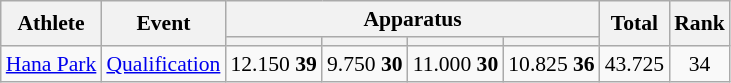<table class="wikitable" style="font-size:90%">
<tr>
<th rowspan=2>Athlete</th>
<th rowspan=2>Event</th>
<th colspan =4>Apparatus</th>
<th rowspan=2>Total</th>
<th rowspan=2>Rank</th>
</tr>
<tr style="font-size:95%">
<th></th>
<th></th>
<th></th>
<th></th>
</tr>
<tr align=center>
<td align=left><a href='#'>Hana Park</a></td>
<td align=left><a href='#'>Qualification</a></td>
<td>12.150	<strong>39	</strong></td>
<td>9.750	<strong>30</strong></td>
<td>11.000	<strong>30</strong></td>
<td>10.825	<strong>36</strong></td>
<td>43.725</td>
<td>34</td>
</tr>
</table>
